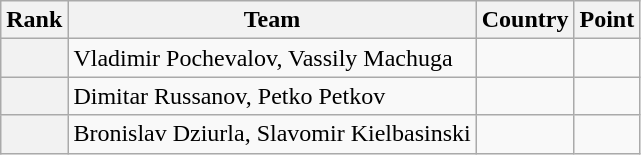<table class="wikitable sortable">
<tr>
<th>Rank</th>
<th>Team</th>
<th>Country</th>
<th>Point</th>
</tr>
<tr>
<th></th>
<td>Vladimir Pochevalov, Vassily Machuga</td>
<td></td>
<td></td>
</tr>
<tr>
<th></th>
<td>Dimitar Russanov, Petko Petkov</td>
<td></td>
<td></td>
</tr>
<tr>
<th></th>
<td>Bronislav Dziurla, Slavomir Kielbasinski</td>
<td></td>
<td></td>
</tr>
</table>
